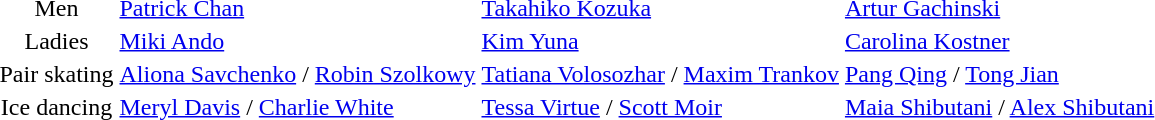<table>
<tr>
<td align="center">Men</td>
<td> <a href='#'>Patrick Chan</a></td>
<td> <a href='#'>Takahiko Kozuka</a></td>
<td> <a href='#'>Artur Gachinski</a></td>
</tr>
<tr>
<td align="center">Ladies</td>
<td> <a href='#'>Miki Ando</a></td>
<td> <a href='#'>Kim Yuna</a></td>
<td> <a href='#'>Carolina Kostner</a></td>
</tr>
<tr>
<td align="center">Pair skating</td>
<td> <a href='#'>Aliona Savchenko</a> / <a href='#'>Robin Szolkowy</a></td>
<td> <a href='#'>Tatiana Volosozhar</a> / <a href='#'>Maxim Trankov</a></td>
<td> <a href='#'>Pang Qing</a> / <a href='#'>Tong Jian</a></td>
</tr>
<tr>
<td align="center">Ice dancing</td>
<td> <a href='#'>Meryl Davis</a> / <a href='#'>Charlie White</a></td>
<td> <a href='#'>Tessa Virtue</a> / <a href='#'>Scott Moir</a></td>
<td> <a href='#'>Maia Shibutani</a> / <a href='#'>Alex Shibutani</a></td>
</tr>
</table>
